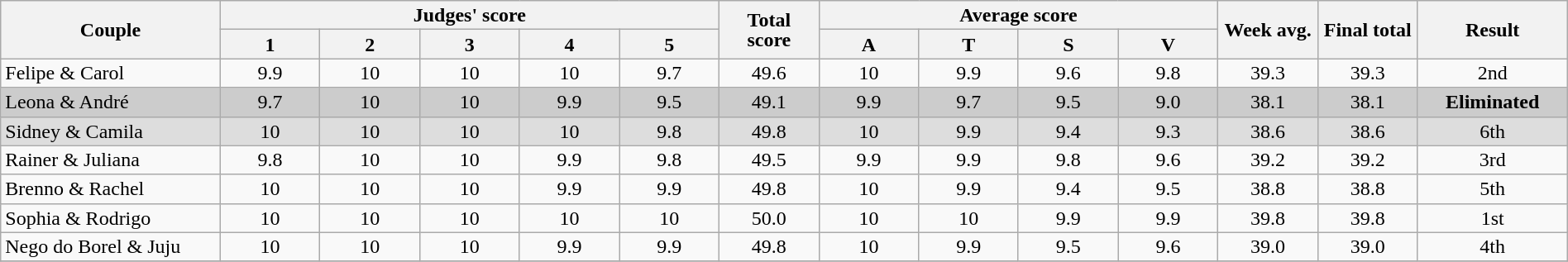<table class="wikitable" style="font-size:100%; line-height:16px; text-align:center" width="100%">
<tr>
<th rowspan=2 style="width:11.0%;">Couple</th>
<th colspan=5 style="width:25.0%;">Judges' score</th>
<th rowspan=2 style="width:05.0%;">Total score</th>
<th colspan=4 style="width:20.0%;">Average score</th>
<th rowspan=2 style="width:05.0%;">Week avg.</th>
<th rowspan=2 style="width:05.0%;">Final total</th>
<th rowspan=2 style="width:07.5%;">Result</th>
</tr>
<tr>
<th style="width:05.0%;">1</th>
<th style="width:05.0%;">2</th>
<th style="width:05.0%;">3</th>
<th style="width:05.0%;">4</th>
<th style="width:05.0%;">5</th>
<th style="width:05.0%;">A</th>
<th style="width:05.0%;">T</th>
<th style="width:05.0%;">S</th>
<th style="width:05.0%;">V</th>
</tr>
<tr>
<td align="left">Felipe & Carol</td>
<td>9.9</td>
<td>10</td>
<td>10</td>
<td>10</td>
<td>9.7</td>
<td>49.6</td>
<td>10</td>
<td>9.9</td>
<td>9.6</td>
<td>9.8</td>
<td>39.3</td>
<td>39.3</td>
<td>2nd</td>
</tr>
<tr bgcolor="CCCCCC">
<td align="left">Leona & André</td>
<td>9.7</td>
<td>10</td>
<td>10</td>
<td>9.9</td>
<td>9.5</td>
<td>49.1</td>
<td>9.9</td>
<td>9.7</td>
<td>9.5</td>
<td>9.0</td>
<td>38.1</td>
<td>38.1</td>
<td><strong>Eliminated</strong></td>
</tr>
<tr bgcolor="DDDDDD">
<td align="left">Sidney & Camila</td>
<td>10</td>
<td>10</td>
<td>10</td>
<td>10</td>
<td>9.8</td>
<td>49.8</td>
<td>10</td>
<td>9.9</td>
<td>9.4</td>
<td>9.3</td>
<td>38.6</td>
<td>38.6</td>
<td>6th</td>
</tr>
<tr>
<td align="left">Rainer & Juliana</td>
<td>9.8</td>
<td>10</td>
<td>10</td>
<td>9.9</td>
<td>9.8</td>
<td>49.5</td>
<td>9.9</td>
<td>9.9</td>
<td>9.8</td>
<td>9.6</td>
<td>39.2</td>
<td>39.2</td>
<td>3rd</td>
</tr>
<tr>
<td align="left">Brenno & Rachel</td>
<td>10</td>
<td>10</td>
<td>10</td>
<td>9.9</td>
<td>9.9</td>
<td>49.8</td>
<td>10</td>
<td>9.9</td>
<td>9.4</td>
<td>9.5</td>
<td>38.8</td>
<td>38.8</td>
<td>5th</td>
</tr>
<tr>
<td align="left">Sophia & Rodrigo</td>
<td>10</td>
<td>10</td>
<td>10</td>
<td>10</td>
<td>10</td>
<td>50.0</td>
<td>10</td>
<td>10</td>
<td>9.9</td>
<td>9.9</td>
<td>39.8</td>
<td>39.8</td>
<td>1st</td>
</tr>
<tr>
<td align="left">Nego do Borel & Juju</td>
<td>10</td>
<td>10</td>
<td>10</td>
<td>9.9</td>
<td>9.9</td>
<td>49.8</td>
<td>10</td>
<td>9.9</td>
<td>9.5</td>
<td>9.6</td>
<td>39.0</td>
<td>39.0</td>
<td>4th</td>
</tr>
<tr>
</tr>
</table>
